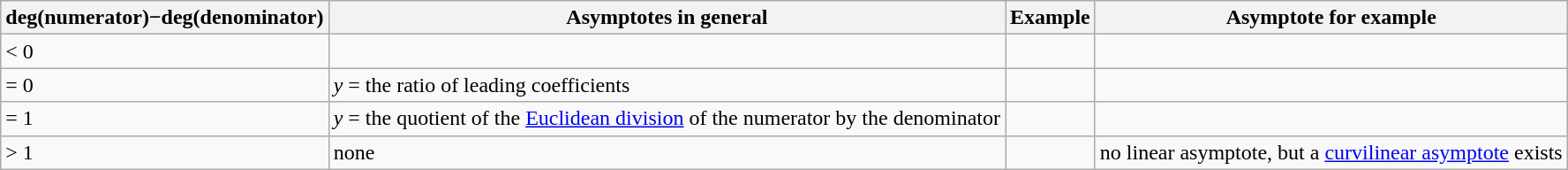<table align=center class="wikitable">
<tr>
<th>deg(numerator)−deg(denominator)</th>
<th>Asymptotes in general</th>
<th>Example</th>
<th>Asymptote for example</th>
</tr>
<tr>
<td>< 0</td>
<td></td>
<td></td>
<td></td>
</tr>
<tr>
<td>= 0</td>
<td><em>y</em> = the ratio of leading coefficients</td>
<td></td>
<td></td>
</tr>
<tr>
<td>= 1</td>
<td><em>y</em> = the quotient of the <a href='#'>Euclidean division</a> of the numerator by the denominator</td>
<td></td>
<td></td>
</tr>
<tr>
<td>> 1</td>
<td>none</td>
<td></td>
<td>no linear asymptote, but a <a href='#'>curvilinear asymptote</a> exists</td>
</tr>
</table>
